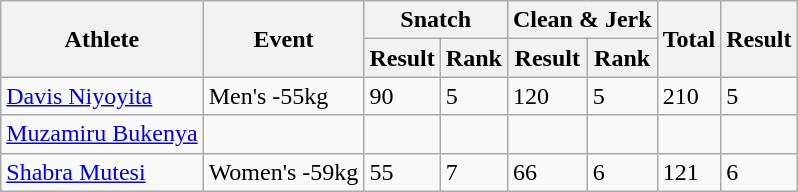<table class="wikitable">
<tr>
<th rowspan="2">Athlete</th>
<th rowspan="2">Event</th>
<th colspan="2">Snatch</th>
<th colspan="2">Clean & Jerk</th>
<th rowspan="2">Total</th>
<th rowspan="2">Result</th>
</tr>
<tr>
<th>Result</th>
<th>Rank</th>
<th>Result</th>
<th>Rank</th>
</tr>
<tr>
<td><a href='#'>Davis Niyoyita</a></td>
<td>Men's -55kg</td>
<td>90</td>
<td>5</td>
<td>120</td>
<td>5</td>
<td>210</td>
<td>5</td>
</tr>
<tr>
<td><a href='#'>Muzamiru Bukenya</a></td>
<td></td>
<td></td>
<td></td>
<td></td>
<td></td>
<td></td>
<td></td>
</tr>
<tr>
<td><a href='#'>Shabra Mutesi</a></td>
<td>Women's -59kg</td>
<td>55</td>
<td>7</td>
<td>66</td>
<td>6</td>
<td>121</td>
<td>6</td>
</tr>
</table>
